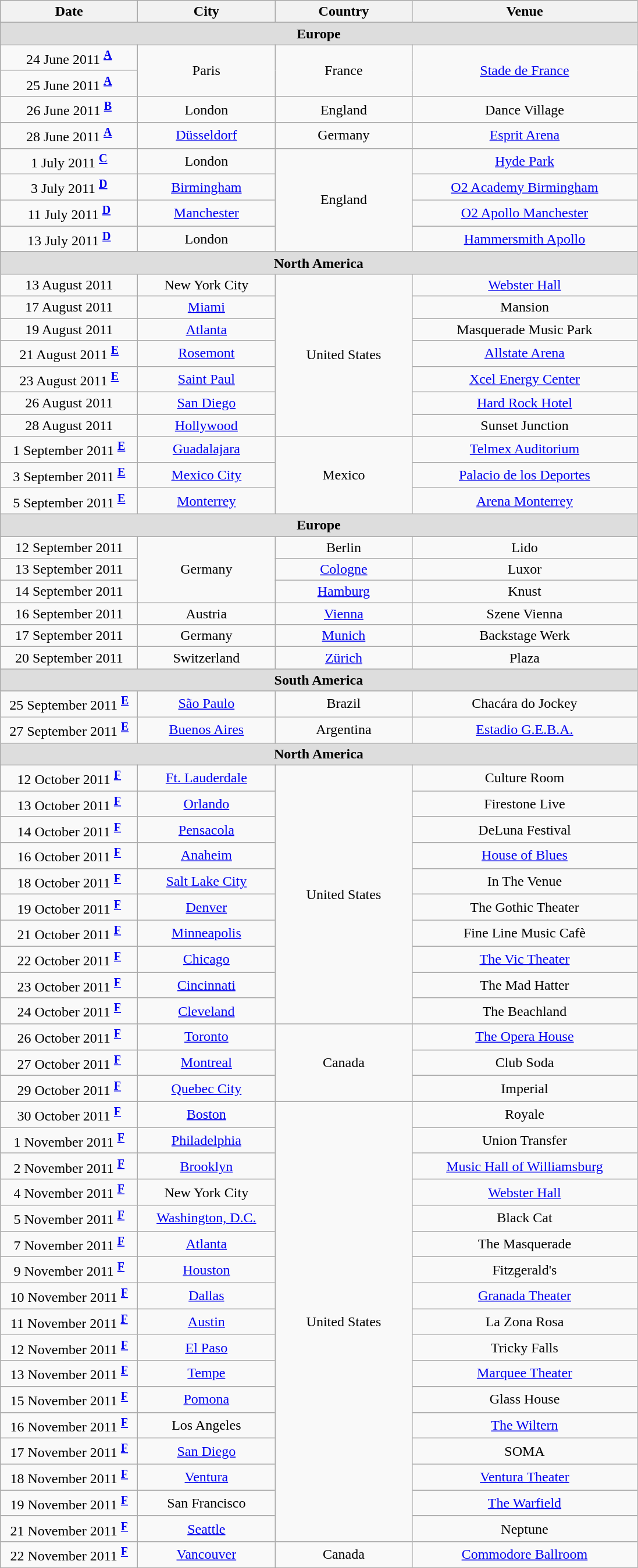<table class="wikitable" style="text-align:center;">
<tr bgcolor="#DDD">
<th width="150" rowspan="1">Date</th>
<th width="150" rowspan="1">City</th>
<th width="150" rowspan="1">Country</th>
<th width="250" rowspan="1">Venue</th>
</tr>
<tr bgcolor="#DDDDDD">
<td colspan=7 align=center><strong>Europe</strong></td>
</tr>
<tr>
<td>24 June 2011 <sup><strong><a href='#'>A</a></strong></sup></td>
<td rowspan="2">Paris</td>
<td rowspan="2">France</td>
<td rowspan="2"><a href='#'>Stade de France</a></td>
</tr>
<tr>
<td>25 June 2011 <sup><strong><a href='#'>A</a></strong></sup></td>
</tr>
<tr>
<td>26 June 2011 <sup><strong><a href='#'>B</a></strong></sup></td>
<td>London</td>
<td>England</td>
<td>Dance Village</td>
</tr>
<tr>
<td>28 June 2011 <sup><strong><a href='#'>A</a></strong></sup></td>
<td><a href='#'>Düsseldorf</a></td>
<td>Germany</td>
<td><a href='#'>Esprit Arena</a></td>
</tr>
<tr>
<td>1 July 2011 <sup><strong><a href='#'>C</a></strong></sup></td>
<td>London</td>
<td rowspan="4">England</td>
<td><a href='#'>Hyde Park</a></td>
</tr>
<tr>
<td>3 July 2011 <sup><strong><a href='#'>D</a></strong></sup></td>
<td><a href='#'>Birmingham</a></td>
<td><a href='#'>O2 Academy Birmingham</a></td>
</tr>
<tr>
<td>11 July 2011 <sup><strong><a href='#'>D</a></strong></sup></td>
<td><a href='#'>Manchester</a></td>
<td><a href='#'>O2 Apollo Manchester</a></td>
</tr>
<tr>
<td>13 July 2011 <sup><strong><a href='#'>D</a></strong></sup></td>
<td>London</td>
<td><a href='#'>Hammersmith Apollo</a></td>
</tr>
<tr bgcolor="#DDDDDD">
<td colspan=7 align=center><strong>North America</strong> </td>
</tr>
<tr>
<td>13 August 2011</td>
<td>New York City</td>
<td rowspan="7">United States</td>
<td><a href='#'>Webster Hall</a></td>
</tr>
<tr>
<td>17 August 2011</td>
<td><a href='#'>Miami</a></td>
<td>Mansion</td>
</tr>
<tr>
<td>19 August 2011</td>
<td><a href='#'>Atlanta</a></td>
<td>Masquerade Music Park</td>
</tr>
<tr>
<td>21 August 2011 <sup><strong><a href='#'>E</a></strong></sup></td>
<td><a href='#'>Rosemont</a></td>
<td><a href='#'>Allstate Arena</a></td>
</tr>
<tr>
<td>23 August 2011 <sup><strong><a href='#'>E</a></strong></sup></td>
<td><a href='#'>Saint Paul</a></td>
<td><a href='#'>Xcel Energy Center</a></td>
</tr>
<tr>
<td>26 August 2011</td>
<td><a href='#'>San Diego</a></td>
<td><a href='#'>Hard Rock Hotel</a></td>
</tr>
<tr>
<td>28 August 2011</td>
<td><a href='#'>Hollywood</a></td>
<td>Sunset Junction</td>
</tr>
<tr>
<td>1 September 2011 <sup><strong><a href='#'>E</a></strong></sup></td>
<td><a href='#'>Guadalajara</a></td>
<td rowspan="3">Mexico</td>
<td><a href='#'>Telmex Auditorium</a></td>
</tr>
<tr>
<td>3 September 2011 <sup><strong><a href='#'>E</a></strong></sup></td>
<td><a href='#'>Mexico City</a></td>
<td><a href='#'>Palacio de los Deportes</a></td>
</tr>
<tr>
<td>5 September 2011 <sup><strong><a href='#'>E</a></strong></sup></td>
<td><a href='#'>Monterrey</a></td>
<td><a href='#'>Arena Monterrey</a></td>
</tr>
<tr bgcolor="#DDD">
<td colspan=7 align=center><strong>Europe</strong> </td>
</tr>
<tr>
<td>12 September 2011</td>
<td rowspan="3">Germany</td>
<td>Berlin</td>
<td>Lido</td>
</tr>
<tr>
<td>13 September 2011</td>
<td><a href='#'>Cologne</a></td>
<td>Luxor</td>
</tr>
<tr>
<td>14 September 2011</td>
<td><a href='#'>Hamburg</a></td>
<td>Knust</td>
</tr>
<tr>
<td>16 September 2011</td>
<td>Austria</td>
<td><a href='#'>Vienna</a></td>
<td>Szene Vienna</td>
</tr>
<tr>
<td>17 September 2011</td>
<td>Germany</td>
<td><a href='#'>Munich</a></td>
<td>Backstage Werk</td>
</tr>
<tr>
<td>20 September 2011</td>
<td>Switzerland</td>
<td><a href='#'>Zürich</a></td>
<td>Plaza</td>
</tr>
<tr bgcolor="#DDD">
<td colspan=7 align=center><strong>South America</strong> </td>
</tr>
<tr>
<td>25 September 2011 <sup><strong><a href='#'>E</a></strong></sup></td>
<td><a href='#'>São Paulo</a></td>
<td>Brazil</td>
<td>Chacára do Jockey</td>
</tr>
<tr>
<td>27 September 2011 <sup><strong><a href='#'>E</a></strong></sup></td>
<td><a href='#'>Buenos Aires</a></td>
<td>Argentina</td>
<td><a href='#'>Estadio G.E.B.A.</a></td>
</tr>
<tr bgcolor="#DDDDDD">
<td colspan=7 align=center><strong>North America</strong> </td>
</tr>
<tr>
<td>12 October 2011 <sup><strong><a href='#'>F</a></strong></sup></td>
<td><a href='#'>Ft. Lauderdale</a></td>
<td rowspan="10">United States</td>
<td>Culture Room</td>
</tr>
<tr>
<td>13 October 2011 <sup><strong><a href='#'>F</a></strong></sup></td>
<td><a href='#'>Orlando</a></td>
<td>Firestone Live</td>
</tr>
<tr>
<td>14 October 2011 <sup><strong><a href='#'>F</a></strong></sup></td>
<td><a href='#'>Pensacola</a></td>
<td>DeLuna Festival</td>
</tr>
<tr>
<td>16 October 2011 <sup><strong><a href='#'>F</a></strong></sup></td>
<td><a href='#'>Anaheim</a></td>
<td><a href='#'>House of Blues</a></td>
</tr>
<tr>
<td>18 October 2011 <sup><strong><a href='#'>F</a></strong></sup></td>
<td><a href='#'>Salt Lake City</a></td>
<td>In The Venue</td>
</tr>
<tr>
<td>19 October 2011 <sup><strong><a href='#'>F</a></strong></sup></td>
<td><a href='#'>Denver</a></td>
<td>The Gothic Theater</td>
</tr>
<tr>
<td>21 October 2011 <sup><strong><a href='#'>F</a></strong></sup></td>
<td><a href='#'>Minneapolis</a></td>
<td>Fine Line Music Cafè</td>
</tr>
<tr>
<td>22 October 2011 <sup><strong><a href='#'>F</a></strong></sup></td>
<td><a href='#'>Chicago</a></td>
<td><a href='#'>The Vic Theater</a></td>
</tr>
<tr>
<td>23 October 2011 <sup><strong><a href='#'>F</a></strong></sup></td>
<td><a href='#'>Cincinnati</a></td>
<td>The Mad Hatter</td>
</tr>
<tr>
<td>24 October 2011 <sup><strong><a href='#'>F</a></strong></sup></td>
<td><a href='#'>Cleveland</a></td>
<td>The Beachland</td>
</tr>
<tr>
<td>26 October 2011 <sup><strong><a href='#'>F</a></strong></sup></td>
<td><a href='#'>Toronto</a></td>
<td rowspan="3">Canada</td>
<td><a href='#'>The Opera House</a></td>
</tr>
<tr>
<td>27 October 2011 <sup><strong><a href='#'>F</a></strong></sup></td>
<td><a href='#'>Montreal</a></td>
<td>Club Soda</td>
</tr>
<tr>
<td>29 October 2011 <sup><strong><a href='#'>F</a></strong></sup></td>
<td><a href='#'>Quebec City</a></td>
<td>Imperial</td>
</tr>
<tr>
<td>30 October 2011 <sup><strong><a href='#'>F</a></strong></sup></td>
<td><a href='#'>Boston</a></td>
<td rowspan="17">United States</td>
<td>Royale</td>
</tr>
<tr>
<td>1 November 2011 <sup><strong><a href='#'>F</a></strong></sup></td>
<td><a href='#'>Philadelphia</a></td>
<td>Union Transfer</td>
</tr>
<tr>
<td>2 November 2011 <sup><strong><a href='#'>F</a></strong></sup></td>
<td><a href='#'>Brooklyn</a></td>
<td><a href='#'>Music Hall of Williamsburg</a></td>
</tr>
<tr>
<td>4 November 2011 <sup><strong><a href='#'>F</a></strong></sup></td>
<td>New York City</td>
<td><a href='#'>Webster Hall</a></td>
</tr>
<tr>
<td>5 November 2011 <sup><strong><a href='#'>F</a></strong></sup></td>
<td><a href='#'>Washington, D.C.</a></td>
<td>Black Cat</td>
</tr>
<tr>
<td>7 November 2011 <sup><strong><a href='#'>F</a></strong></sup></td>
<td><a href='#'>Atlanta</a></td>
<td>The Masquerade</td>
</tr>
<tr>
<td>9 November 2011 <sup><strong><a href='#'>F</a></strong></sup></td>
<td><a href='#'>Houston</a></td>
<td>Fitzgerald's</td>
</tr>
<tr>
<td>10 November 2011 <sup><strong><a href='#'>F</a></strong></sup></td>
<td><a href='#'>Dallas</a></td>
<td><a href='#'>Granada Theater</a></td>
</tr>
<tr>
<td>11 November 2011 <sup><strong><a href='#'>F</a></strong></sup></td>
<td><a href='#'>Austin</a></td>
<td>La Zona Rosa</td>
</tr>
<tr>
<td>12 November 2011 <sup><strong><a href='#'>F</a></strong></sup></td>
<td><a href='#'>El Paso</a></td>
<td>Tricky Falls</td>
</tr>
<tr>
<td>13 November 2011 <sup><strong><a href='#'>F</a></strong></sup></td>
<td><a href='#'>Tempe</a></td>
<td><a href='#'>Marquee Theater</a></td>
</tr>
<tr>
<td>15 November 2011 <sup><strong><a href='#'>F</a></strong></sup></td>
<td><a href='#'>Pomona</a></td>
<td>Glass House</td>
</tr>
<tr>
<td>16 November 2011 <sup><strong><a href='#'>F</a></strong></sup></td>
<td>Los Angeles</td>
<td><a href='#'>The Wiltern</a></td>
</tr>
<tr>
<td>17 November 2011 <sup><strong><a href='#'>F</a></strong></sup></td>
<td><a href='#'>San Diego</a></td>
<td>SOMA</td>
</tr>
<tr>
<td>18 November 2011 <sup><strong><a href='#'>F</a></strong></sup></td>
<td><a href='#'>Ventura</a></td>
<td><a href='#'>Ventura Theater</a></td>
</tr>
<tr>
<td>19 November 2011 <sup><strong><a href='#'>F</a></strong></sup></td>
<td>San Francisco</td>
<td><a href='#'>The Warfield</a></td>
</tr>
<tr>
<td>21 November 2011 <sup><strong><a href='#'>F</a></strong></sup></td>
<td><a href='#'>Seattle</a></td>
<td>Neptune</td>
</tr>
<tr>
<td>22 November 2011 <sup><strong><a href='#'>F</a></strong></sup></td>
<td><a href='#'>Vancouver</a></td>
<td>Canada</td>
<td><a href='#'>Commodore Ballroom</a></td>
</tr>
</table>
